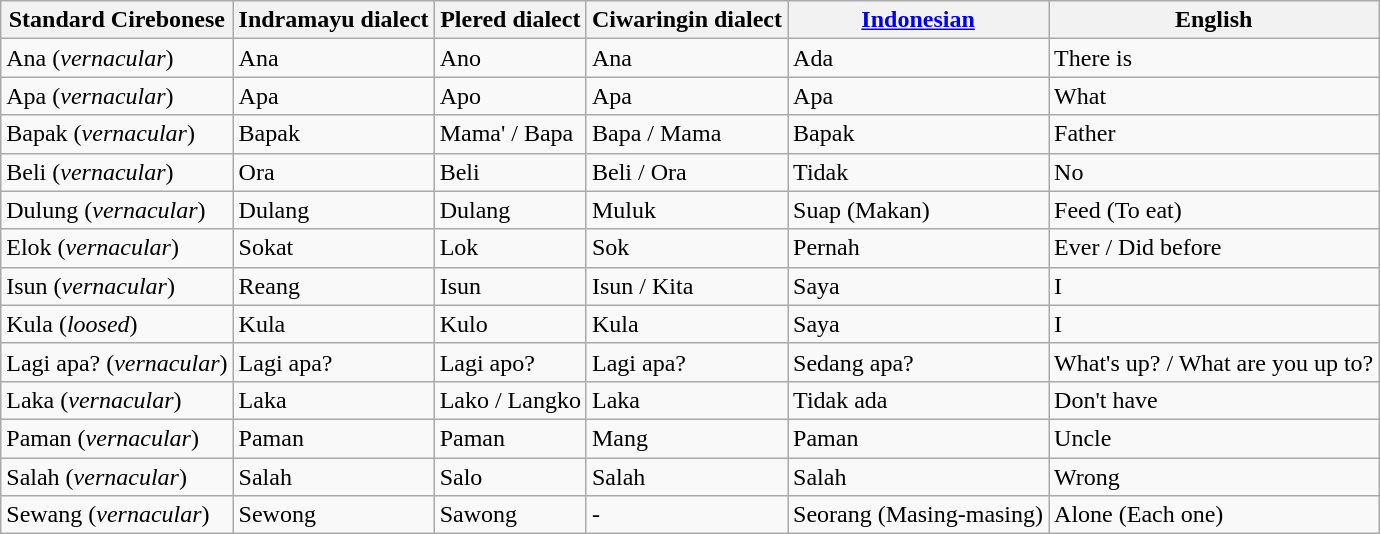<table class="wikitable">
<tr>
<th>Standard Cirebonese</th>
<th>Indramayu dialect</th>
<th>Plered dialect</th>
<th>Ciwaringin dialect</th>
<th><a href='#'>Indonesian</a></th>
<th>English</th>
</tr>
<tr>
<td>Ana (<em>vernacular</em>)</td>
<td>Ana</td>
<td>Ano</td>
<td>Ana</td>
<td>Ada</td>
<td>There is</td>
</tr>
<tr>
<td>Apa (<em>vernacular</em>)</td>
<td>Apa</td>
<td>Apo</td>
<td>Apa</td>
<td>Apa</td>
<td>What</td>
</tr>
<tr>
<td>Bapak (<em>vernacular</em>)</td>
<td>Bapak</td>
<td>Mama' / Bapa</td>
<td>Bapa / Mama</td>
<td>Bapak</td>
<td>Father</td>
</tr>
<tr>
<td>Beli (<em>vernacular</em>)</td>
<td>Ora</td>
<td>Beli</td>
<td>Beli / Ora</td>
<td>Tidak</td>
<td>No</td>
</tr>
<tr>
<td>Dulung (<em>vernacular</em>)</td>
<td>Dulang</td>
<td>Dulang</td>
<td>Muluk</td>
<td>Suap (Makan)</td>
<td>Feed (To eat)</td>
</tr>
<tr>
<td>Elok (<em>vernacular</em>)</td>
<td>Sokat</td>
<td>Lok</td>
<td>Sok</td>
<td>Pernah</td>
<td>Ever / Did before</td>
</tr>
<tr>
<td>Isun (<em>vernacular</em>)</td>
<td>Reang</td>
<td>Isun</td>
<td>Isun / Kita</td>
<td>Saya</td>
<td>I</td>
</tr>
<tr>
<td>Kula (<em>loosed</em>)</td>
<td>Kula</td>
<td>Kulo</td>
<td>Kula</td>
<td>Saya</td>
<td>I</td>
</tr>
<tr>
<td>Lagi apa? (<em>vernacular</em>)</td>
<td>Lagi apa?</td>
<td>Lagi apo?</td>
<td>Lagi apa?</td>
<td>Sedang apa?</td>
<td>What's up? / What are you up to?</td>
</tr>
<tr>
<td>Laka (<em>vernacular</em>)</td>
<td>Laka</td>
<td>Lako / Langko</td>
<td>Laka</td>
<td>Tidak ada</td>
<td>Don't have</td>
</tr>
<tr>
<td>Paman (<em>vernacular</em>)</td>
<td>Paman</td>
<td>Paman</td>
<td>Mang</td>
<td>Paman</td>
<td>Uncle</td>
</tr>
<tr>
<td>Salah (<em>vernacular</em>)</td>
<td>Salah</td>
<td>Salo</td>
<td>Salah</td>
<td>Salah</td>
<td>Wrong</td>
</tr>
<tr>
<td>Sewang (<em>vernacular</em>)</td>
<td>Sewong</td>
<td>Sawong</td>
<td>-</td>
<td>Seorang (Masing-masing)</td>
<td>Alone (Each one)</td>
</tr>
</table>
